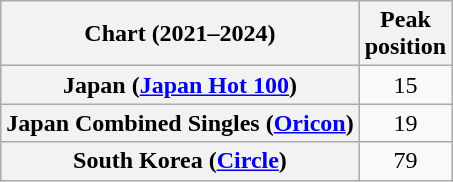<table class="wikitable sortable plainrowheaders" style="text-align:center">
<tr>
<th scope="col">Chart (2021–2024)</th>
<th scope="col">Peak<br>position</th>
</tr>
<tr>
<th scope="row">Japan (<a href='#'>Japan Hot 100</a>)</th>
<td>15</td>
</tr>
<tr>
<th scope="row">Japan Combined Singles (<a href='#'>Oricon</a>)</th>
<td>19</td>
</tr>
<tr>
<th scope="row">South Korea (<a href='#'>Circle</a>)</th>
<td>79</td>
</tr>
</table>
